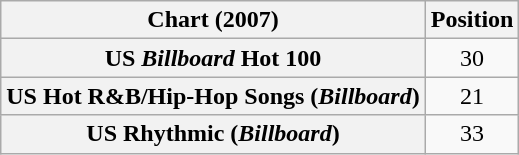<table class="wikitable plainrowheaders" style="text-align:center;">
<tr>
<th>Chart (2007)</th>
<th>Position</th>
</tr>
<tr>
<th scope="row">US <em>Billboard</em> Hot 100</th>
<td align="center">30</td>
</tr>
<tr>
<th scope="row">US Hot R&B/Hip-Hop Songs (<em>Billboard</em>)</th>
<td align="center">21</td>
</tr>
<tr>
<th scope="row">US Rhythmic (<em>Billboard</em>)</th>
<td align="center">33</td>
</tr>
</table>
